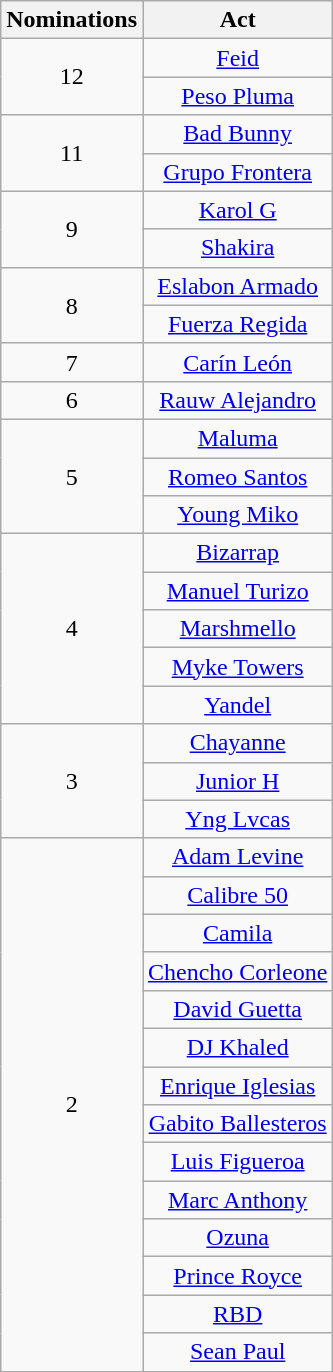<table class="wikitable" rowspan="2" style="text-align:center;">
<tr>
<th scope="col">Nominations</th>
<th scope="col">Act</th>
</tr>
<tr>
<td rowspan="2">12</td>
<td><a href='#'>Feid</a></td>
</tr>
<tr>
<td><a href='#'>Peso Pluma</a></td>
</tr>
<tr>
<td rowspan="2">11</td>
<td><a href='#'>Bad Bunny</a></td>
</tr>
<tr>
<td><a href='#'>Grupo Frontera</a></td>
</tr>
<tr>
<td rowspan="2">9</td>
<td><a href='#'>Karol G</a></td>
</tr>
<tr>
<td><a href='#'>Shakira</a></td>
</tr>
<tr>
<td rowspan="2">8</td>
<td><a href='#'>Eslabon Armado</a></td>
</tr>
<tr>
<td><a href='#'>Fuerza Regida</a></td>
</tr>
<tr>
<td>7</td>
<td><a href='#'>Carín León</a></td>
</tr>
<tr>
<td>6</td>
<td><a href='#'>Rauw Alejandro</a></td>
</tr>
<tr>
<td rowspan="3">5</td>
<td><a href='#'>Maluma</a></td>
</tr>
<tr>
<td><a href='#'>Romeo Santos</a></td>
</tr>
<tr>
<td><a href='#'>Young Miko</a></td>
</tr>
<tr>
<td rowspan="5">4</td>
<td><a href='#'>Bizarrap</a></td>
</tr>
<tr>
<td><a href='#'>Manuel Turizo</a></td>
</tr>
<tr>
<td><a href='#'>Marshmello</a></td>
</tr>
<tr>
<td><a href='#'>Myke Towers</a></td>
</tr>
<tr>
<td><a href='#'>Yandel</a></td>
</tr>
<tr>
<td rowspan="3">3</td>
<td><a href='#'>Chayanne</a></td>
</tr>
<tr>
<td><a href='#'>Junior H</a></td>
</tr>
<tr>
<td><a href='#'>Yng Lvcas</a></td>
</tr>
<tr>
<td rowspan="16">2</td>
<td><a href='#'>Adam Levine</a></td>
</tr>
<tr>
<td><a href='#'>Calibre 50</a></td>
</tr>
<tr>
<td><a href='#'>Camila</a></td>
</tr>
<tr>
<td><a href='#'>Chencho Corleone</a></td>
</tr>
<tr>
<td><a href='#'>David Guetta</a></td>
</tr>
<tr>
<td><a href='#'>DJ Khaled</a></td>
</tr>
<tr>
<td><a href='#'>Enrique Iglesias</a></td>
</tr>
<tr>
<td><a href='#'>Gabito Ballesteros</a></td>
</tr>
<tr>
<td><a href='#'>Luis Figueroa</a></td>
</tr>
<tr>
<td><a href='#'>Marc Anthony</a></td>
</tr>
<tr>
<td><a href='#'>Ozuna</a></td>
</tr>
<tr>
<td><a href='#'>Prince Royce</a></td>
</tr>
<tr>
<td><a href='#'>RBD</a></td>
</tr>
<tr>
<td><a href='#'>Sean Paul</a></td>
</tr>
</table>
